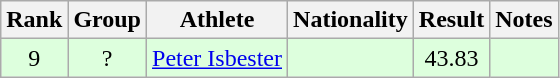<table class="wikitable sortable" style="text-align:center">
<tr>
<th>Rank</th>
<th>Group</th>
<th>Athlete</th>
<th>Nationality</th>
<th>Result</th>
<th>Notes</th>
</tr>
<tr bgcolor=ddffdd>
<td>9</td>
<td>?</td>
<td align=left><a href='#'>Peter Isbester</a></td>
<td align=left></td>
<td>43.83</td>
<td></td>
</tr>
</table>
